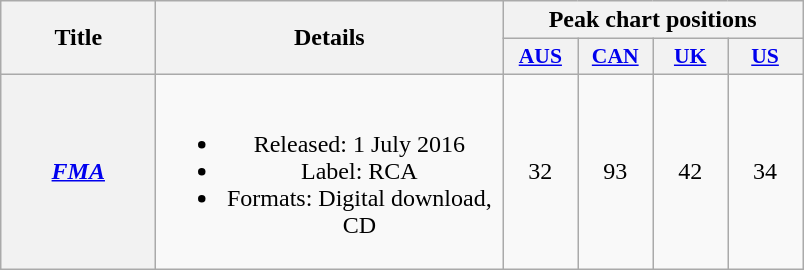<table class="wikitable plainrowheaders" style="text-align:center;">
<tr>
<th scope="col" rowspan="2" style="width:6em;">Title</th>
<th scope="col" rowspan="2" style="width:14em;">Details</th>
<th scope="col" colspan="4">Peak chart positions</th>
</tr>
<tr>
<th scope="col" style="width:3em;font-size:90%;"><a href='#'>AUS</a><br></th>
<th scope="col" style="width:3em;font-size:90%;"><a href='#'>CAN</a><br></th>
<th scope="col" style="width:3em;font-size:90%;"><a href='#'>UK</a><br></th>
<th scope="col" style="width:3em;font-size:90%;"><a href='#'>US</a><br></th>
</tr>
<tr>
<th scope="row"><em><a href='#'>FMA</a></em></th>
<td><br><ul><li>Released: 1 July 2016</li><li>Label: RCA</li><li>Formats: Digital download, CD</li></ul></td>
<td>32</td>
<td>93</td>
<td>42</td>
<td>34</td>
</tr>
</table>
